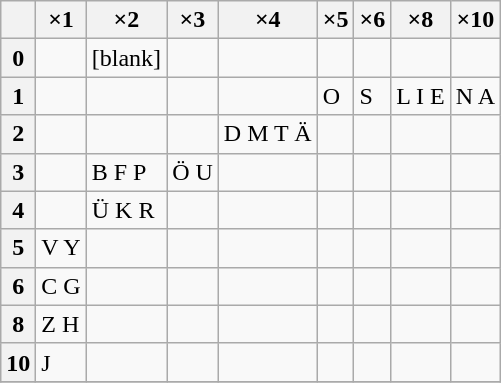<table class = "wikitable floatright">
<tr>
<th></th>
<th>×1</th>
<th>×2</th>
<th>×3</th>
<th>×4</th>
<th>×5</th>
<th>×6</th>
<th>×8</th>
<th>×10</th>
</tr>
<tr>
<th>0</th>
<td></td>
<td>[blank]</td>
<td></td>
<td></td>
<td></td>
<td></td>
<td></td>
<td></td>
</tr>
<tr>
<th>1</th>
<td></td>
<td></td>
<td></td>
<td></td>
<td>O</td>
<td>S</td>
<td>L I E</td>
<td>N A</td>
</tr>
<tr>
<th>2</th>
<td></td>
<td></td>
<td></td>
<td>D M T Ä</td>
<td></td>
<td></td>
<td></td>
<td></td>
</tr>
<tr>
<th>3</th>
<td></td>
<td>B F P</td>
<td>Ö U</td>
<td></td>
<td></td>
<td></td>
<td></td>
<td></td>
</tr>
<tr>
<th>4</th>
<td></td>
<td>Ü K R</td>
<td></td>
<td></td>
<td></td>
<td></td>
<td></td>
<td></td>
</tr>
<tr>
<th>5</th>
<td>V Y</td>
<td></td>
<td></td>
<td></td>
<td></td>
<td></td>
<td></td>
<td></td>
</tr>
<tr>
<th>6</th>
<td>C G</td>
<td></td>
<td></td>
<td></td>
<td></td>
<td></td>
<td></td>
<td></td>
</tr>
<tr>
<th>8</th>
<td>Z H</td>
<td></td>
<td></td>
<td></td>
<td></td>
<td></td>
<td></td>
<td></td>
</tr>
<tr>
<th>10</th>
<td>J</td>
<td></td>
<td></td>
<td></td>
<td></td>
<td></td>
<td></td>
<td></td>
</tr>
<tr>
</tr>
</table>
